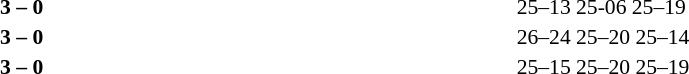<table width=100% cellspacing=1>
<tr>
<th width=20%></th>
<th width=12%></th>
<th width=20%></th>
<th width=33%></th>
<td></td>
</tr>
<tr style=font-size:90%>
<td align=right><strong></strong></td>
<td align=center><strong>3 – 0</strong></td>
<td></td>
<td>25–13 25-06 25–19</td>
<td></td>
</tr>
<tr style=font-size:90%>
<td align=right><strong></strong></td>
<td align=center><strong>3 – 0</strong></td>
<td></td>
<td>26–24 25–20 25–14</td>
<td></td>
</tr>
<tr style=font-size:90%>
<td align=right><strong></strong></td>
<td align=center><strong>3 – 0</strong></td>
<td></td>
<td>25–15 25–20 25–19</td>
</tr>
</table>
